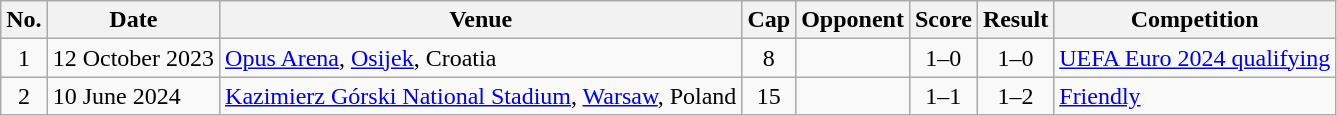<table class="wikitable sortable">
<tr>
<th scope="col">No.</th>
<th scope="col" data-sort-type="date">Date</th>
<th scope="col">Venue</th>
<th scope="col">Cap</th>
<th scope="col">Opponent</th>
<th scope="col">Score</th>
<th scope="col">Result</th>
<th scope="col">Competition</th>
</tr>
<tr>
<td align="center">1</td>
<td>12 October 2023</td>
<td><a href='#'>Opus Arena</a>, <a href='#'>Osijek</a>, Croatia</td>
<td align="center">8</td>
<td></td>
<td align="center">1–0</td>
<td align="center">1–0</td>
<td><a href='#'>UEFA Euro 2024 qualifying</a></td>
</tr>
<tr>
<td align="center">2</td>
<td>10 June 2024</td>
<td><a href='#'>Kazimierz Górski National Stadium</a>, <a href='#'>Warsaw</a>, Poland</td>
<td align="center">15</td>
<td></td>
<td align="center">1–1</td>
<td align="center">1–2</td>
<td><a href='#'>Friendly</a></td>
</tr>
</table>
